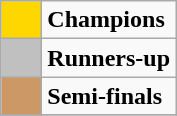<table class="wikitable" style="text-align:center">
<tr>
<td style="background:gold" width="20"></td>
<td align="left"><strong>Champions</strong></td>
</tr>
<tr>
<td style="background:silver" width="20"></td>
<td align="left"><strong>Runners-up</strong></td>
</tr>
<tr>
<td style="background:#cc9966" width="20"></td>
<td align="left"><strong>Semi-finals</strong></td>
</tr>
<tr>
</tr>
</table>
